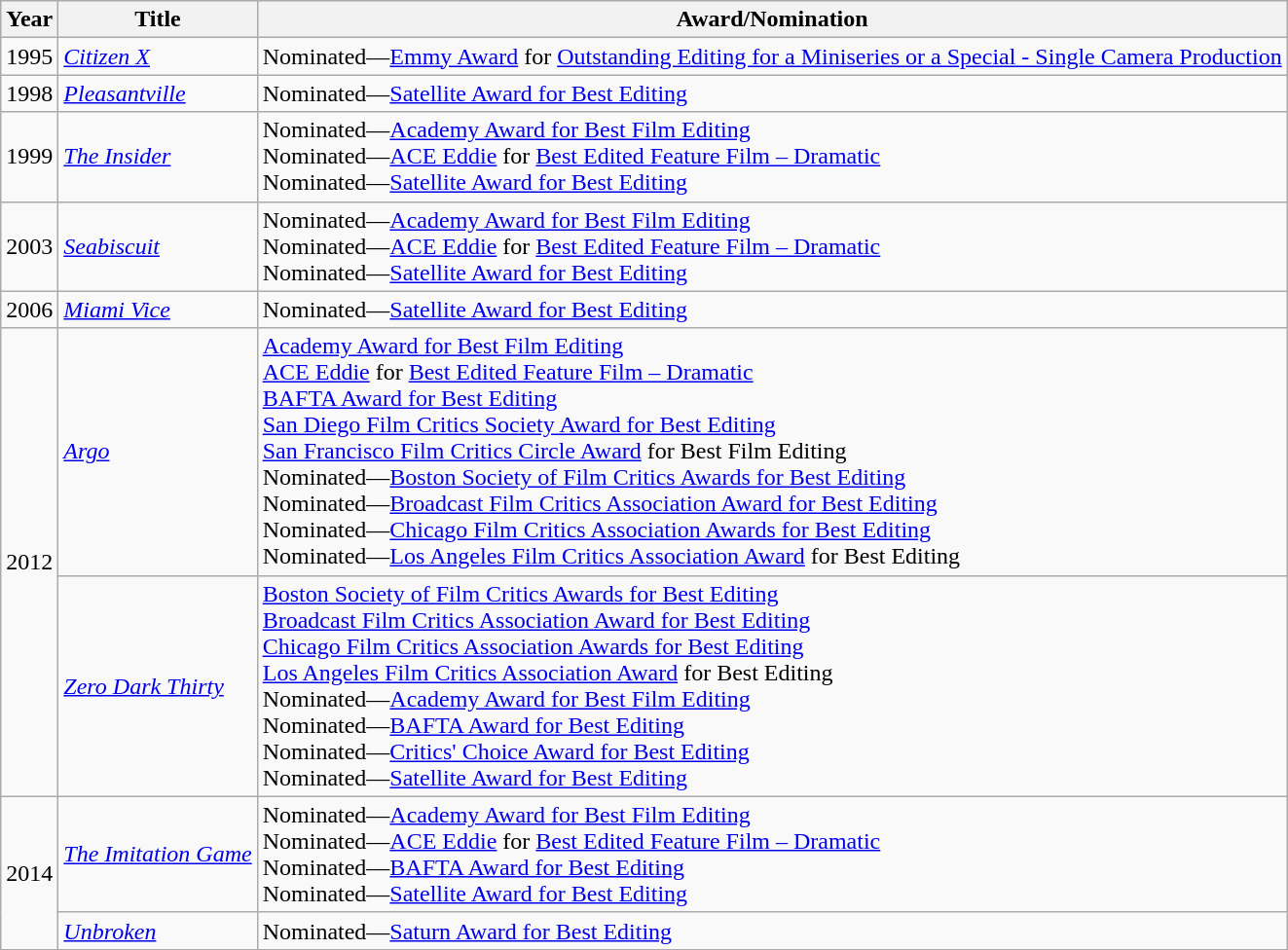<table class="wikitable">
<tr>
<th>Year</th>
<th>Title</th>
<th>Award/Nomination</th>
</tr>
<tr>
<td>1995</td>
<td><em><a href='#'>Citizen X</a></em></td>
<td>Nominated—<a href='#'>Emmy Award</a> for <a href='#'>Outstanding Editing for a Miniseries or a Special - Single Camera Production</a></td>
</tr>
<tr>
<td>1998</td>
<td><em><a href='#'>Pleasantville</a></em></td>
<td>Nominated—<a href='#'>Satellite Award for Best Editing</a></td>
</tr>
<tr>
<td>1999</td>
<td><em><a href='#'>The Insider</a></em></td>
<td>Nominated—<a href='#'>Academy Award for Best Film Editing</a><br>Nominated—<a href='#'>ACE Eddie</a> for <a href='#'>Best Edited Feature Film – Dramatic</a><br>Nominated—<a href='#'>Satellite Award for Best Editing</a></td>
</tr>
<tr>
<td>2003</td>
<td><em><a href='#'>Seabiscuit</a></em></td>
<td>Nominated—<a href='#'>Academy Award for Best Film Editing</a><br>Nominated—<a href='#'>ACE Eddie</a> for <a href='#'>Best Edited Feature Film – Dramatic</a><br>Nominated—<a href='#'>Satellite Award for Best Editing</a></td>
</tr>
<tr>
<td>2006</td>
<td><em><a href='#'>Miami Vice</a></em></td>
<td>Nominated—<a href='#'>Satellite Award for Best Editing</a></td>
</tr>
<tr>
<td rowspan=2>2012</td>
<td><em><a href='#'>Argo</a></em></td>
<td><a href='#'>Academy Award for Best Film Editing</a><br><a href='#'>ACE Eddie</a> for <a href='#'>Best Edited Feature Film – Dramatic</a><br><a href='#'>BAFTA Award for Best Editing</a><br><a href='#'>San Diego Film Critics Society Award for Best Editing</a><br><a href='#'>San Francisco Film Critics Circle Award</a> for Best Film Editing<br>Nominated—<a href='#'>Boston Society of Film Critics Awards for Best Editing</a><br>Nominated—<a href='#'>Broadcast Film Critics Association Award for Best Editing</a><br>Nominated—<a href='#'>Chicago Film Critics Association Awards for Best Editing</a><br>Nominated—<a href='#'>Los Angeles Film Critics Association Award</a> for Best Editing</td>
</tr>
<tr>
<td><em><a href='#'>Zero Dark Thirty</a></em></td>
<td><a href='#'>Boston Society of Film Critics Awards for Best Editing</a><br><a href='#'>Broadcast Film Critics Association Award for Best Editing</a><br><a href='#'>Chicago Film Critics Association Awards for Best Editing</a><br><a href='#'>Los Angeles Film Critics Association Award</a> for Best Editing<br>Nominated—<a href='#'>Academy Award for Best Film Editing</a><br>Nominated—<a href='#'>BAFTA Award for Best Editing</a><br>Nominated—<a href='#'>Critics' Choice Award for Best Editing</a><br>Nominated—<a href='#'>Satellite Award for Best Editing</a></td>
</tr>
<tr>
<td rowspan=2>2014</td>
<td><em><a href='#'>The Imitation Game</a></em></td>
<td>Nominated—<a href='#'>Academy Award for Best Film Editing</a><br>Nominated—<a href='#'>ACE Eddie</a> for <a href='#'>Best Edited Feature Film – Dramatic</a><br>Nominated—<a href='#'>BAFTA Award for Best Editing</a><br>Nominated—<a href='#'>Satellite Award for Best Editing</a></td>
</tr>
<tr>
<td><em><a href='#'>Unbroken</a></em></td>
<td>Nominated—<a href='#'>Saturn Award for Best Editing</a></td>
</tr>
<tr>
</tr>
</table>
